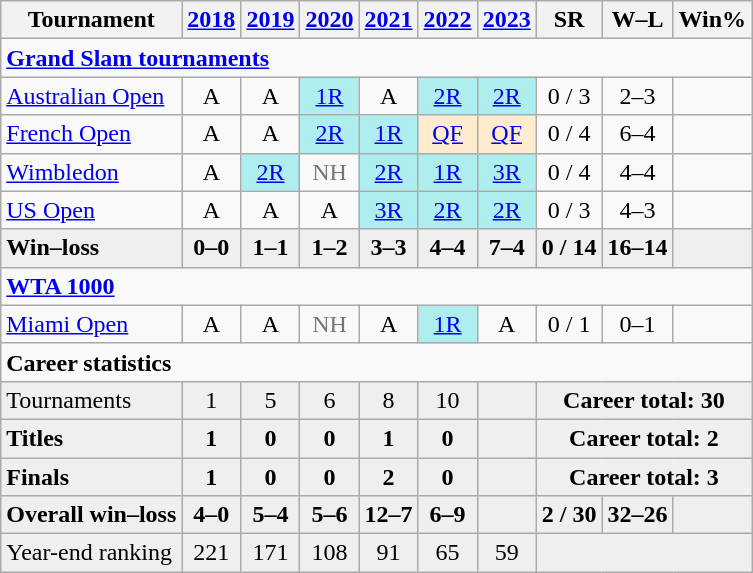<table class="wikitable" style="text-align:center">
<tr>
<th>Tournament</th>
<th><a href='#'>2018</a></th>
<th><a href='#'>2019</a></th>
<th><a href='#'>2020</a></th>
<th><a href='#'>2021</a></th>
<th><a href='#'>2022</a></th>
<th><a href='#'>2023</a></th>
<th>SR</th>
<th>W–L</th>
<th>Win%</th>
</tr>
<tr>
<td colspan="10" align="left"><strong><a href='#'>Grand Slam tournaments</a></strong></td>
</tr>
<tr>
<td align="left"><a href='#'>Australian Open</a></td>
<td>A</td>
<td>A</td>
<td bgcolor="afeeee"><a href='#'>1R</a></td>
<td>A</td>
<td bgcolor="afeeee"><a href='#'>2R</a></td>
<td bgcolor="afeeee"><a href='#'>2R</a></td>
<td>0 / 3</td>
<td>2–3</td>
<td></td>
</tr>
<tr>
<td align="left"><a href='#'>French Open</a></td>
<td>A</td>
<td>A</td>
<td bgcolor="afeeee"><a href='#'>2R</a></td>
<td bgcolor="afeeee"><a href='#'>1R</a></td>
<td bgcolor="ffebcd"><a href='#'>QF</a></td>
<td bgcolor="ffebcd"><a href='#'>QF</a></td>
<td>0 / 4</td>
<td>6–4</td>
<td></td>
</tr>
<tr>
<td align="left"><a href='#'>Wimbledon</a></td>
<td>A</td>
<td bgcolor=afeeee><a href='#'>2R</a></td>
<td style="color:#767676">NH</td>
<td bgcolor=afeeee><a href='#'>2R</a></td>
<td bgcolor=afeeee><a href='#'>1R</a></td>
<td bgcolor=afeeee><a href='#'>3R</a></td>
<td>0 / 4</td>
<td>4–4</td>
<td></td>
</tr>
<tr>
<td align="left"><a href='#'>US Open</a></td>
<td>A</td>
<td>A</td>
<td>A</td>
<td bgcolor=afeeee><a href='#'>3R</a></td>
<td bgcolor=afeeee><a href='#'>2R</a></td>
<td bgcolor=afeeee><a href='#'>2R</a></td>
<td>0 / 3</td>
<td>4–3</td>
<td></td>
</tr>
<tr style="background:#efefef;font-weight:bold">
<td align="left">Win–loss</td>
<td>0–0</td>
<td>1–1</td>
<td>1–2</td>
<td>3–3</td>
<td>4–4</td>
<td>7–4</td>
<td>0 / 14</td>
<td>16–14</td>
<td></td>
</tr>
<tr>
<td colspan="10" align="left"><a href='#'><strong>WTA 1000</strong></a></td>
</tr>
<tr>
<td align=left><a href='#'>Miami Open</a></td>
<td>A</td>
<td>A</td>
<td style="color:#767676">NH</td>
<td>A</td>
<td bgcolor="afeeee"><a href='#'>1R</a></td>
<td>A</td>
<td>0 / 1</td>
<td>0–1</td>
<td></td>
</tr>
<tr>
<td colspan="10" align="left"><strong>Career statistics</strong></td>
</tr>
<tr bgcolor=efefef>
<td align=left>Tournaments</td>
<td>1</td>
<td>5</td>
<td>6</td>
<td>8</td>
<td>10</td>
<td></td>
<td colspan="3"><strong>Career total: 30</strong></td>
</tr>
<tr style="background:#efefef;font-weight:bold">
<td align=left>Titles</td>
<td>1</td>
<td>0</td>
<td>0</td>
<td>1</td>
<td>0</td>
<td></td>
<td colspan="3">Career total: 2</td>
</tr>
<tr style="background:#efefef;font-weight:bold">
<td align=left>Finals</td>
<td>1</td>
<td>0</td>
<td>0</td>
<td>2</td>
<td>0</td>
<td></td>
<td colspan="3">Career total: 3</td>
</tr>
<tr style="background:#efefef;font-weight:bold">
<td align=left>Overall win–loss</td>
<td>4–0</td>
<td>5–4</td>
<td>5–6</td>
<td>12–7</td>
<td>6–9</td>
<td></td>
<td>2 / 30</td>
<td>32–26</td>
<td></td>
</tr>
<tr bgcolor=efefef>
<td align=left>Year-end ranking</td>
<td>221</td>
<td>171</td>
<td>108</td>
<td>91</td>
<td>65</td>
<td>59</td>
<td colspan="3"></td>
</tr>
</table>
